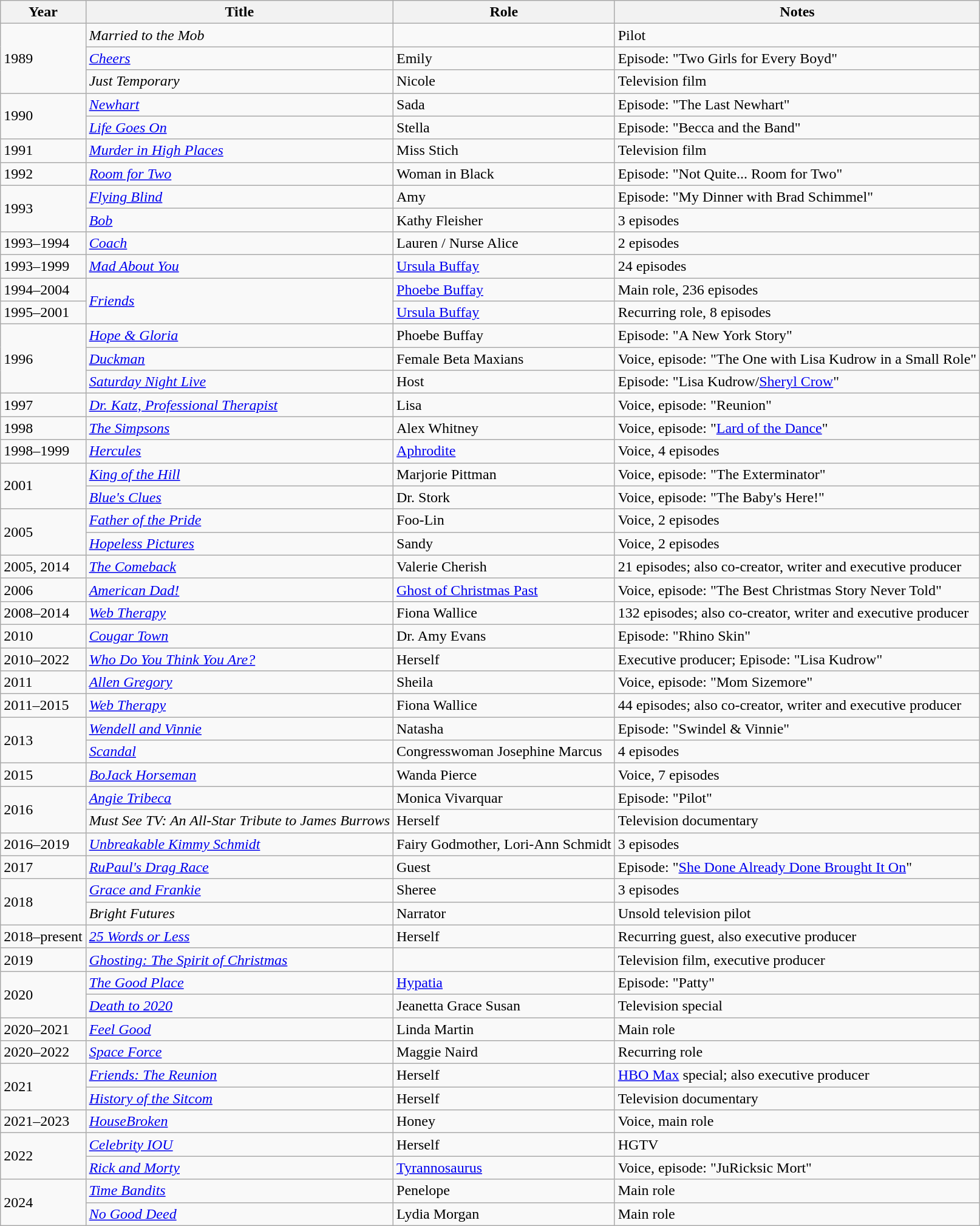<table class="wikitable sortable">
<tr>
<th>Year</th>
<th>Title</th>
<th>Role</th>
<th>Notes</th>
</tr>
<tr>
<td rowspan="3">1989</td>
<td><em>Married to the Mob</em></td>
<td></td>
<td>Pilot</td>
</tr>
<tr>
<td><em><a href='#'>Cheers</a></em></td>
<td>Emily</td>
<td>Episode: "Two Girls for Every Boyd"</td>
</tr>
<tr>
<td><em>Just Temporary</em></td>
<td>Nicole</td>
<td>Television film</td>
</tr>
<tr>
<td rowspan="2">1990</td>
<td><em><a href='#'>Newhart</a></em></td>
<td>Sada</td>
<td>Episode: "The Last Newhart"</td>
</tr>
<tr>
<td><em><a href='#'>Life Goes On</a></em></td>
<td>Stella</td>
<td>Episode: "Becca and the Band"</td>
</tr>
<tr>
<td>1991</td>
<td><em><a href='#'>Murder in High Places</a></em></td>
<td>Miss Stich</td>
<td>Television film</td>
</tr>
<tr>
<td>1992</td>
<td><em><a href='#'>Room for Two</a></em></td>
<td>Woman in Black</td>
<td>Episode: "Not Quite... Room for Two"</td>
</tr>
<tr>
<td rowspan="2">1993</td>
<td><em><a href='#'>Flying Blind</a></em></td>
<td>Amy</td>
<td>Episode: "My Dinner with Brad Schimmel"</td>
</tr>
<tr>
<td><em><a href='#'>Bob</a></em></td>
<td>Kathy Fleisher</td>
<td>3 episodes</td>
</tr>
<tr>
<td>1993–1994</td>
<td><em><a href='#'>Coach</a></em></td>
<td>Lauren / Nurse Alice</td>
<td>2 episodes</td>
</tr>
<tr>
<td>1993–1999</td>
<td><em><a href='#'>Mad About You</a></em></td>
<td><a href='#'>Ursula Buffay</a></td>
<td>24 episodes</td>
</tr>
<tr>
<td>1994–2004</td>
<td rowspan="2"><em><a href='#'>Friends</a></em></td>
<td><a href='#'>Phoebe Buffay</a></td>
<td>Main role, 236 episodes</td>
</tr>
<tr>
<td>1995–2001</td>
<td><a href='#'>Ursula Buffay</a></td>
<td>Recurring role, 8 episodes</td>
</tr>
<tr>
<td rowspan="3">1996</td>
<td><em><a href='#'>Hope & Gloria</a></em></td>
<td>Phoebe Buffay</td>
<td>Episode: "A New York Story"</td>
</tr>
<tr>
<td><em><a href='#'>Duckman</a></em></td>
<td>Female Beta Maxians</td>
<td>Voice, episode: "The One with Lisa Kudrow in a Small Role"</td>
</tr>
<tr>
<td><em><a href='#'>Saturday Night Live</a></em></td>
<td>Host</td>
<td>Episode: "Lisa Kudrow/<a href='#'>Sheryl Crow</a>"</td>
</tr>
<tr>
<td>1997</td>
<td><em><a href='#'>Dr. Katz, Professional Therapist</a></em></td>
<td>Lisa</td>
<td>Voice, episode: "Reunion"</td>
</tr>
<tr>
<td>1998</td>
<td><em><a href='#'>The Simpsons</a></em></td>
<td>Alex Whitney</td>
<td>Voice, episode: "<a href='#'>Lard of the Dance</a>"</td>
</tr>
<tr>
<td>1998–1999</td>
<td><em><a href='#'>Hercules</a></em></td>
<td><a href='#'>Aphrodite</a></td>
<td>Voice, 4 episodes</td>
</tr>
<tr>
<td rowspan="2">2001</td>
<td><em><a href='#'>King of the Hill</a></em></td>
<td>Marjorie Pittman</td>
<td>Voice, episode: "The Exterminator"</td>
</tr>
<tr>
<td><em><a href='#'>Blue's Clues</a></em></td>
<td>Dr. Stork</td>
<td>Voice, episode: "The Baby's Here!"</td>
</tr>
<tr>
<td rowspan="2">2005</td>
<td><em><a href='#'>Father of the Pride</a></em></td>
<td>Foo-Lin</td>
<td>Voice, 2 episodes</td>
</tr>
<tr>
<td><em><a href='#'>Hopeless Pictures</a></em></td>
<td>Sandy</td>
<td>Voice, 2 episodes</td>
</tr>
<tr>
<td>2005, 2014</td>
<td><em><a href='#'>The Comeback</a></em></td>
<td>Valerie Cherish</td>
<td>21 episodes; also co-creator, writer and executive producer</td>
</tr>
<tr>
<td>2006</td>
<td><em><a href='#'>American Dad!</a></em></td>
<td><a href='#'>Ghost of Christmas Past</a></td>
<td>Voice, episode: "The Best Christmas Story Never Told"</td>
</tr>
<tr>
<td>2008–2014</td>
<td><em><a href='#'>Web Therapy</a></em></td>
<td>Fiona Wallice</td>
<td>132 episodes; also co-creator, writer and executive producer</td>
</tr>
<tr>
<td>2010</td>
<td><em><a href='#'>Cougar Town</a></em></td>
<td>Dr. Amy Evans</td>
<td>Episode: "Rhino Skin"</td>
</tr>
<tr>
<td>2010–2022</td>
<td><em><a href='#'>Who Do You Think You Are?</a></em></td>
<td>Herself</td>
<td>Executive producer; Episode: "Lisa Kudrow"</td>
</tr>
<tr>
<td>2011</td>
<td><em><a href='#'>Allen Gregory</a></em></td>
<td>Sheila</td>
<td>Voice, episode: "Mom Sizemore"</td>
</tr>
<tr>
<td>2011–2015</td>
<td><em><a href='#'>Web Therapy</a></em></td>
<td>Fiona Wallice</td>
<td>44 episodes; also co-creator, writer and executive producer</td>
</tr>
<tr>
<td rowspan="2">2013</td>
<td><em><a href='#'>Wendell and Vinnie</a></em></td>
<td>Natasha</td>
<td>Episode: "Swindel & Vinnie"</td>
</tr>
<tr>
<td><em><a href='#'>Scandal</a></em></td>
<td>Congresswoman Josephine Marcus</td>
<td>4 episodes</td>
</tr>
<tr>
<td>2015</td>
<td><em><a href='#'>BoJack Horseman</a></em></td>
<td>Wanda Pierce</td>
<td>Voice, 7 episodes</td>
</tr>
<tr>
<td rowspan="2">2016</td>
<td><em><a href='#'>Angie Tribeca</a></em></td>
<td>Monica Vivarquar</td>
<td>Episode: "Pilot"</td>
</tr>
<tr>
<td><em>Must See TV: An All-Star Tribute to James Burrows</em></td>
<td>Herself</td>
<td>Television documentary</td>
</tr>
<tr>
<td>2016–2019</td>
<td><em><a href='#'>Unbreakable Kimmy Schmidt</a></em></td>
<td>Fairy Godmother, Lori-Ann Schmidt</td>
<td>3 episodes</td>
</tr>
<tr>
<td>2017</td>
<td><em><a href='#'>RuPaul's Drag Race</a></em></td>
<td>Guest</td>
<td>Episode: "<a href='#'>She Done Already Done Brought It On</a>"</td>
</tr>
<tr>
<td rowspan="2">2018</td>
<td><em><a href='#'>Grace and Frankie</a></em></td>
<td>Sheree</td>
<td>3 episodes</td>
</tr>
<tr>
<td><em>Bright Futures</em></td>
<td>Narrator</td>
<td>Unsold television pilot</td>
</tr>
<tr>
<td>2018–present</td>
<td><em><a href='#'>25 Words or Less</a></em></td>
<td>Herself</td>
<td>Recurring guest, also executive producer</td>
</tr>
<tr>
<td>2019</td>
<td><em><a href='#'>Ghosting: The Spirit of Christmas</a></em></td>
<td></td>
<td>Television film, executive producer</td>
</tr>
<tr>
<td rowspan="2">2020</td>
<td><em><a href='#'>The Good Place</a></em></td>
<td><a href='#'>Hypatia</a></td>
<td>Episode: "Patty"</td>
</tr>
<tr>
<td><em><a href='#'>Death to 2020</a></em></td>
<td>Jeanetta Grace Susan</td>
<td>Television special</td>
</tr>
<tr>
<td>2020–2021</td>
<td><em><a href='#'>Feel Good</a></em></td>
<td>Linda Martin</td>
<td>Main role</td>
</tr>
<tr>
<td>2020–2022</td>
<td><em><a href='#'>Space Force</a></em></td>
<td>Maggie Naird</td>
<td>Recurring role</td>
</tr>
<tr>
<td rowspan="2">2021</td>
<td><em><a href='#'>Friends: The Reunion</a></em></td>
<td>Herself</td>
<td><a href='#'>HBO Max</a> special; also executive producer</td>
</tr>
<tr>
<td><em><a href='#'>History of the Sitcom</a></em></td>
<td>Herself</td>
<td>Television documentary</td>
</tr>
<tr>
<td>2021–2023</td>
<td><em><a href='#'>HouseBroken</a></em></td>
<td>Honey</td>
<td>Voice, main role</td>
</tr>
<tr>
<td rowspan="2">2022</td>
<td><em><a href='#'>Celebrity IOU</a></em></td>
<td>Herself</td>
<td>HGTV</td>
</tr>
<tr>
<td><em><a href='#'>Rick and Morty</a></em></td>
<td><a href='#'>Tyrannosaurus</a></td>
<td>Voice, episode: "JuRicksic Mort"</td>
</tr>
<tr>
<td rowspan="2">2024</td>
<td><em><a href='#'>Time Bandits</a></em></td>
<td>Penelope</td>
<td>Main role</td>
</tr>
<tr>
<td><em><a href='#'>No Good Deed</a></em></td>
<td>Lydia Morgan</td>
<td>Main role</td>
</tr>
</table>
